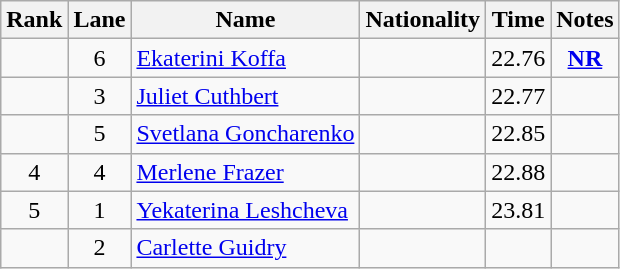<table class="wikitable sortable" style="text-align:center">
<tr>
<th>Rank</th>
<th>Lane</th>
<th>Name</th>
<th>Nationality</th>
<th>Time</th>
<th>Notes</th>
</tr>
<tr>
<td></td>
<td>6</td>
<td align="left"><a href='#'>Ekaterini Koffa</a></td>
<td align=left></td>
<td>22.76</td>
<td><strong><a href='#'>NR</a></strong></td>
</tr>
<tr>
<td></td>
<td>3</td>
<td align="left"><a href='#'>Juliet Cuthbert</a></td>
<td align=left></td>
<td>22.77</td>
<td></td>
</tr>
<tr>
<td></td>
<td>5</td>
<td align="left"><a href='#'>Svetlana Goncharenko</a></td>
<td align=left></td>
<td>22.85</td>
<td></td>
</tr>
<tr>
<td>4</td>
<td>4</td>
<td align="left"><a href='#'>Merlene Frazer</a></td>
<td align=left></td>
<td>22.88</td>
<td></td>
</tr>
<tr>
<td>5</td>
<td>1</td>
<td align="left"><a href='#'>Yekaterina Leshcheva</a></td>
<td align=left></td>
<td>23.81</td>
<td></td>
</tr>
<tr>
<td></td>
<td>2</td>
<td align="left"><a href='#'>Carlette Guidry</a></td>
<td align=left></td>
<td></td>
<td></td>
</tr>
</table>
